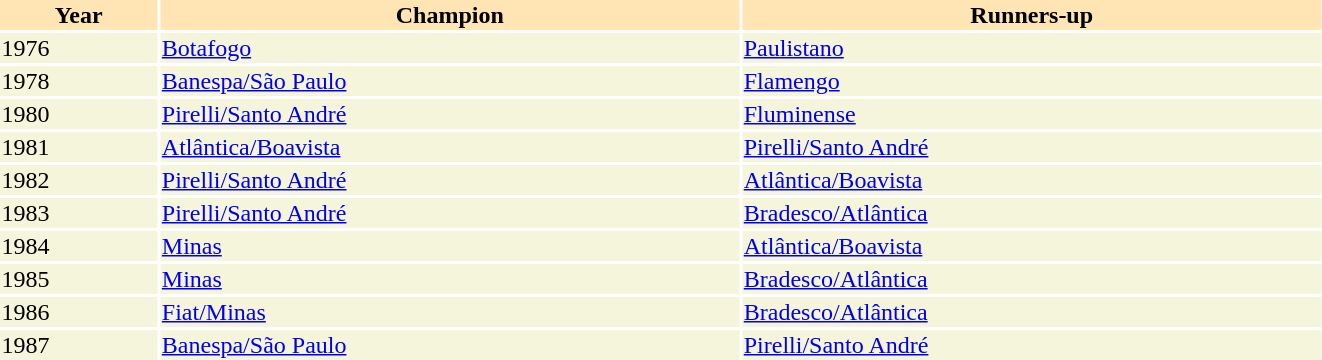<table width=70%>
<tr>
<th bgcolor=#ffe5b4>Year</th>
<th bgcolor=#ffe5b4>Champion</th>
<th bgcolor=#ffe5b4>Runners-up</th>
</tr>
<tr bgcolor=#f5f5dc>
<td>1976</td>
<td><a href='#'>Botafogo</a></td>
<td><a href='#'>Paulistano</a></td>
</tr>
<tr bgcolor=#f5f5dc>
<td>1978</td>
<td><a href='#'>Banespa/São Paulo</a></td>
<td><a href='#'>Flamengo</a></td>
</tr>
<tr bgcolor=#f5f5dc>
<td>1980</td>
<td><a href='#'>Pirelli/Santo André</a></td>
<td><a href='#'>Fluminense</a></td>
</tr>
<tr bgcolor=#f5f5dc>
<td>1981</td>
<td><a href='#'>Atlântica/Boavista</a></td>
<td><a href='#'>Pirelli/Santo André</a></td>
</tr>
<tr bgcolor=#f5f5dc>
<td>1982</td>
<td><a href='#'>Pirelli/Santo André</a></td>
<td><a href='#'>Atlântica/Boavista</a></td>
</tr>
<tr bgcolor=#f5f5dc>
<td>1983</td>
<td><a href='#'>Pirelli/Santo André</a></td>
<td><a href='#'>Bradesco/Atlântica</a></td>
</tr>
<tr bgcolor=#f5f5dc>
<td>1984</td>
<td><a href='#'>Minas</a></td>
<td><a href='#'>Atlântica/Boavista</a></td>
</tr>
<tr bgcolor=#f5f5dc>
<td>1985</td>
<td><a href='#'>Minas</a></td>
<td><a href='#'>Bradesco/Atlântica</a></td>
</tr>
<tr bgcolor=#f5f5dc>
<td>1986</td>
<td><a href='#'>Fiat/Minas</a></td>
<td><a href='#'>Bradesco/Atlântica</a></td>
</tr>
<tr bgcolor=#f5f5dc>
<td>1987</td>
<td><a href='#'>Banespa/São Paulo</a></td>
<td><a href='#'>Pirelli/Santo André</a></td>
</tr>
</table>
